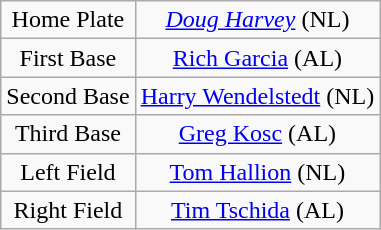<table class="wikitable" style="font-size: 100%; text-align:center;">
<tr>
<td>Home Plate</td>
<td><em><a href='#'>Doug Harvey</a></em> (NL)</td>
</tr>
<tr>
<td>First Base</td>
<td><a href='#'>Rich Garcia</a> (AL)</td>
</tr>
<tr>
<td>Second Base</td>
<td><a href='#'>Harry Wendelstedt</a> (NL)</td>
</tr>
<tr>
<td>Third Base</td>
<td><a href='#'>Greg Kosc</a> (AL)</td>
</tr>
<tr>
<td>Left Field</td>
<td><a href='#'>Tom Hallion</a> (NL)</td>
</tr>
<tr>
<td>Right Field</td>
<td><a href='#'>Tim Tschida</a> (AL)</td>
</tr>
</table>
